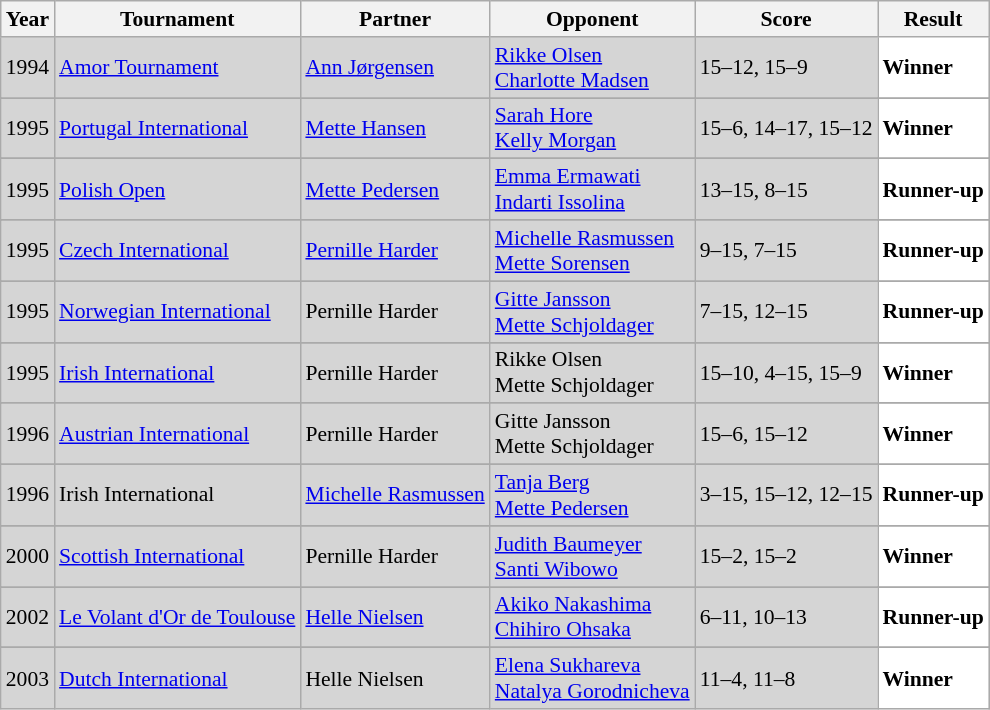<table class="sortable wikitable" style="font-size: 90%;">
<tr>
<th>Year</th>
<th>Tournament</th>
<th>Partner</th>
<th>Opponent</th>
<th>Score</th>
<th>Result</th>
</tr>
<tr style="background:#D5D5D5">
<td align="center">1994</td>
<td align="left"><a href='#'>Amor Tournament</a></td>
<td align="left"> <a href='#'>Ann Jørgensen</a></td>
<td align="left"> <a href='#'>Rikke Olsen</a> <br>  <a href='#'>Charlotte Madsen</a></td>
<td align="left">15–12, 15–9</td>
<td style="text-align:left; background:white"> <strong>Winner</strong></td>
</tr>
<tr>
</tr>
<tr style="background:#D5D5D5">
<td align="center">1995</td>
<td align="left"><a href='#'>Portugal International</a></td>
<td align="left"> <a href='#'>Mette Hansen</a></td>
<td align="left"> <a href='#'>Sarah Hore</a> <br>  <a href='#'>Kelly Morgan</a></td>
<td align="left">15–6, 14–17, 15–12</td>
<td style="text-align:left; background:white"> <strong>Winner</strong></td>
</tr>
<tr>
</tr>
<tr style="background:#D5D5D5">
<td align="center">1995</td>
<td align="left"><a href='#'>Polish Open</a></td>
<td align="left"> <a href='#'>Mette Pedersen</a></td>
<td align="left"> <a href='#'>Emma Ermawati</a> <br>  <a href='#'>Indarti Issolina</a></td>
<td align="left">13–15, 8–15</td>
<td style="text-align:left; background:white"> <strong>Runner-up</strong></td>
</tr>
<tr>
</tr>
<tr style="background:#D5D5D5">
<td align="center">1995</td>
<td align="left"><a href='#'>Czech International</a></td>
<td align="left"> <a href='#'>Pernille Harder</a></td>
<td align="left"> <a href='#'>Michelle Rasmussen</a><br> <a href='#'>Mette Sorensen</a></td>
<td align="left">9–15, 7–15</td>
<td style="text-align:left; background:white"> <strong>Runner-up</strong></td>
</tr>
<tr>
</tr>
<tr style="background:#D5D5D5">
<td align="center">1995</td>
<td align="left"><a href='#'>Norwegian International</a></td>
<td align="left"> Pernille Harder</td>
<td align="left"> <a href='#'>Gitte Jansson</a><br> <a href='#'>Mette Schjoldager</a></td>
<td align="left">7–15, 12–15</td>
<td style="text-align:left; background:white"> <strong>Runner-up</strong></td>
</tr>
<tr>
</tr>
<tr style="background:#D5D5D5">
<td align="center">1995</td>
<td align="left"><a href='#'>Irish International</a></td>
<td align="left"> Pernille Harder</td>
<td align="left"> Rikke Olsen<br> Mette Schjoldager</td>
<td align="left">15–10, 4–15, 15–9</td>
<td style="text-align:left; background:white"> <strong>Winner</strong></td>
</tr>
<tr>
</tr>
<tr style="background:#D5D5D5">
<td align="center">1996</td>
<td align="left"><a href='#'>Austrian International</a></td>
<td align="left"> Pernille Harder</td>
<td align="left"> Gitte Jansson<br> Mette Schjoldager</td>
<td align="left">15–6, 15–12</td>
<td style="text-align:left; background:white"> <strong>Winner</strong></td>
</tr>
<tr>
</tr>
<tr style="background:#D5D5D5">
<td align="center">1996</td>
<td align="left">Irish International</td>
<td align="left"> <a href='#'>Michelle Rasmussen</a></td>
<td align="left"> <a href='#'>Tanja Berg</a> <br>  <a href='#'>Mette Pedersen</a></td>
<td align="left">3–15, 15–12, 12–15</td>
<td style="text-align:left; background:white"> <strong>Runner-up</strong></td>
</tr>
<tr>
</tr>
<tr style="background:#D5D5D5">
<td align="center">2000</td>
<td align="left"><a href='#'>Scottish International</a></td>
<td align="left"> Pernille Harder</td>
<td align="left"> <a href='#'>Judith Baumeyer</a><br> <a href='#'>Santi Wibowo</a></td>
<td align="left">15–2, 15–2</td>
<td style="text-align:left; background:white"> <strong>Winner</strong></td>
</tr>
<tr>
</tr>
<tr style="background:#D5D5D5">
<td align="center">2002</td>
<td align="left"><a href='#'>Le Volant d'Or de Toulouse</a></td>
<td align="left"> <a href='#'>Helle Nielsen</a></td>
<td align="left"> <a href='#'>Akiko Nakashima</a><br> <a href='#'>Chihiro Ohsaka</a></td>
<td align="left">6–11, 10–13</td>
<td style="text-align:left; background:white"> <strong>Runner-up</strong></td>
</tr>
<tr>
</tr>
<tr style="background:#D5D5D5">
<td align="center">2003</td>
<td align="left"><a href='#'>Dutch International</a></td>
<td align="left"> Helle Nielsen</td>
<td align="left"> <a href='#'>Elena Sukhareva</a><br> <a href='#'>Natalya Gorodnicheva</a></td>
<td align="left">11–4, 11–8</td>
<td style="text-align:left; background:white"> <strong>Winner</strong></td>
</tr>
</table>
